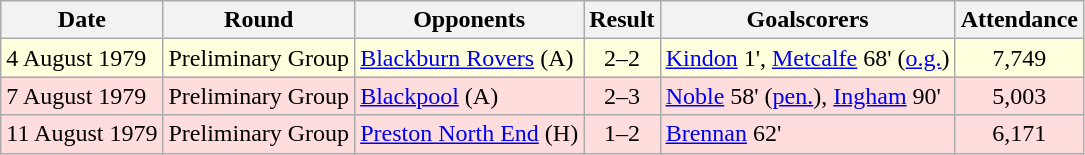<table class="wikitable">
<tr>
<th>Date</th>
<th>Round</th>
<th>Opponents</th>
<th>Result</th>
<th>Goalscorers</th>
<th>Attendance</th>
</tr>
<tr bgcolor="#ffffdd">
<td>4 August 1979</td>
<td>Preliminary Group</td>
<td><a href='#'>Blackburn Rovers</a> (A)</td>
<td align="center">2–2</td>
<td><a href='#'>Kindon</a> 1', <a href='#'>Metcalfe</a> 68' (<a href='#'>o.g.</a>)</td>
<td align="center">7,749</td>
</tr>
<tr bgcolor="#ffdddd">
<td>7 August 1979</td>
<td>Preliminary Group</td>
<td><a href='#'>Blackpool</a> (A)</td>
<td align="center">2–3</td>
<td><a href='#'>Noble</a> 58' (<a href='#'>pen.</a>), <a href='#'>Ingham</a> 90'</td>
<td align="center">5,003</td>
</tr>
<tr bgcolor="#ffdddd">
<td>11 August 1979</td>
<td>Preliminary Group</td>
<td><a href='#'>Preston North End</a> (H)</td>
<td align="center">1–2</td>
<td><a href='#'>Brennan</a> 62'</td>
<td align="center">6,171</td>
</tr>
</table>
